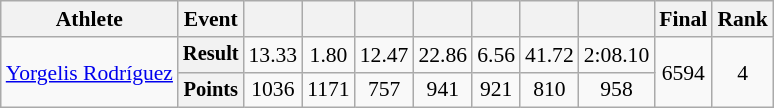<table class=wikitable style=font-size:90%>
<tr>
<th>Athlete</th>
<th>Event</th>
<th></th>
<th></th>
<th></th>
<th></th>
<th></th>
<th></th>
<th></th>
<th>Final</th>
<th>Rank</th>
</tr>
<tr align=center>
<td rowspan=2 style=text-align:left><a href='#'>Yorgelis Rodríguez</a></td>
<th style=font-size:95%>Result</th>
<td>13.33</td>
<td>1.80</td>
<td>12.47</td>
<td>22.86</td>
<td>6.56</td>
<td>41.72</td>
<td>2:08.10</td>
<td rowspan=2>6594 <strong></strong></td>
<td rowspan=2>4</td>
</tr>
<tr align=center>
<th style=font-size:95%>Points</th>
<td>1036</td>
<td>1171</td>
<td>757</td>
<td>941</td>
<td>921</td>
<td>810</td>
<td>958</td>
</tr>
</table>
